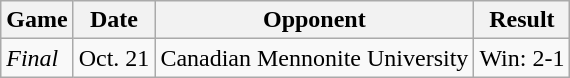<table class="wikitable">
<tr>
<th>Game</th>
<th>Date</th>
<th>Opponent</th>
<th>Result</th>
</tr>
<tr>
<td><em>Final</em></td>
<td>Oct. 21</td>
<td>Canadian Mennonite University</td>
<td>Win: 2-1</td>
</tr>
</table>
